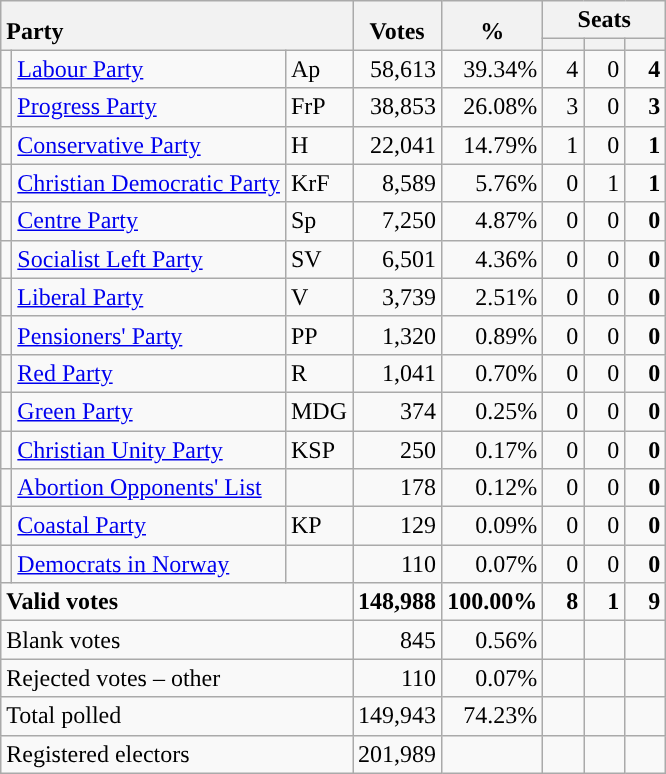<table class="wikitable" border="1" style="text-align:right;">
<tr>
<th style="text-align:left;" valign=bottom rowspan=2 colspan=3>Party</th>
<th align=center valign=bottom rowspan=2 width="50">Votes</th>
<th align=center valign=bottom rowspan=2 width="50">%</th>
<th colspan=3>Seats</th>
</tr>
<tr>
<th align=center valign=bottom width="20"><small></small></th>
<th align=center valign=bottom width="20"><small><a href='#'></a></small></th>
<th align=center valign=bottom width="20"><small></small></th>
</tr>
<tr>
<td style="color:inherit;background:"></td>
<td align=left><a href='#'>Labour Party</a></td>
<td align=left>Ap</td>
<td>58,613</td>
<td>39.34%</td>
<td>4</td>
<td>0</td>
<td><strong>4</strong></td>
</tr>
<tr>
<td style="color:inherit;background:"></td>
<td align=left><a href='#'>Progress Party</a></td>
<td align=left>FrP</td>
<td>38,853</td>
<td>26.08%</td>
<td>3</td>
<td>0</td>
<td><strong>3</strong></td>
</tr>
<tr>
<td style="color:inherit;background:"></td>
<td align=left><a href='#'>Conservative Party</a></td>
<td align=left>H</td>
<td>22,041</td>
<td>14.79%</td>
<td>1</td>
<td>0</td>
<td><strong>1</strong></td>
</tr>
<tr>
<td style="color:inherit;background:"></td>
<td align=left><a href='#'>Christian Democratic Party</a></td>
<td align=left>KrF</td>
<td>8,589</td>
<td>5.76%</td>
<td>0</td>
<td>1</td>
<td><strong>1</strong></td>
</tr>
<tr>
<td style="color:inherit;background:"></td>
<td align=left><a href='#'>Centre Party</a></td>
<td align=left>Sp</td>
<td>7,250</td>
<td>4.87%</td>
<td>0</td>
<td>0</td>
<td><strong>0</strong></td>
</tr>
<tr>
<td style="color:inherit;background:"></td>
<td align=left><a href='#'>Socialist Left Party</a></td>
<td align=left>SV</td>
<td>6,501</td>
<td>4.36%</td>
<td>0</td>
<td>0</td>
<td><strong>0</strong></td>
</tr>
<tr>
<td style="color:inherit;background:"></td>
<td align=left><a href='#'>Liberal Party</a></td>
<td align=left>V</td>
<td>3,739</td>
<td>2.51%</td>
<td>0</td>
<td>0</td>
<td><strong>0</strong></td>
</tr>
<tr>
<td style="color:inherit;background:"></td>
<td align=left><a href='#'>Pensioners' Party</a></td>
<td align=left>PP</td>
<td>1,320</td>
<td>0.89%</td>
<td>0</td>
<td>0</td>
<td><strong>0</strong></td>
</tr>
<tr>
<td style="color:inherit;background:"></td>
<td align=left><a href='#'>Red Party</a></td>
<td align=left>R</td>
<td>1,041</td>
<td>0.70%</td>
<td>0</td>
<td>0</td>
<td><strong>0</strong></td>
</tr>
<tr>
<td style="color:inherit;background:"></td>
<td align=left><a href='#'>Green Party</a></td>
<td align=left>MDG</td>
<td>374</td>
<td>0.25%</td>
<td>0</td>
<td>0</td>
<td><strong>0</strong></td>
</tr>
<tr>
<td style="color:inherit;background:"></td>
<td align=left><a href='#'>Christian Unity Party</a></td>
<td align=left>KSP</td>
<td>250</td>
<td>0.17%</td>
<td>0</td>
<td>0</td>
<td><strong>0</strong></td>
</tr>
<tr>
<td></td>
<td align=left><a href='#'>Abortion Opponents' List</a></td>
<td align=left></td>
<td>178</td>
<td>0.12%</td>
<td>0</td>
<td>0</td>
<td><strong>0</strong></td>
</tr>
<tr>
<td style="color:inherit;background:"></td>
<td align=left><a href='#'>Coastal Party</a></td>
<td align=left>KP</td>
<td>129</td>
<td>0.09%</td>
<td>0</td>
<td>0</td>
<td><strong>0</strong></td>
</tr>
<tr>
<td style="color:inherit;background:"></td>
<td align=left><a href='#'>Democrats in Norway</a></td>
<td align=left></td>
<td>110</td>
<td>0.07%</td>
<td>0</td>
<td>0</td>
<td><strong>0</strong></td>
</tr>
<tr style="font-weight:bold">
<td align=left colspan=3>Valid votes</td>
<td>148,988</td>
<td>100.00%</td>
<td>8</td>
<td>1</td>
<td>9</td>
</tr>
<tr>
<td align=left colspan=3>Blank votes</td>
<td>845</td>
<td>0.56%</td>
<td></td>
<td></td>
<td></td>
</tr>
<tr>
<td align=left colspan=3>Rejected votes – other</td>
<td>110</td>
<td>0.07%</td>
<td></td>
<td></td>
<td></td>
</tr>
<tr>
<td align=left colspan=3>Total polled</td>
<td>149,943</td>
<td>74.23%</td>
<td></td>
<td></td>
<td></td>
</tr>
<tr>
<td align=left colspan=3>Registered electors</td>
<td>201,989</td>
<td></td>
<td></td>
<td></td>
<td></td>
</tr>
</table>
